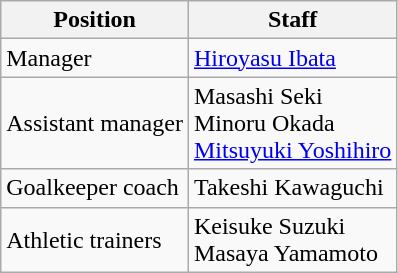<table class="wikitable">
<tr>
<th>Position</th>
<th>Staff</th>
</tr>
<tr>
<td>Manager</td>
<td> <a href='#'>Hiroyasu Ibata</a></td>
</tr>
<tr>
<td>Assistant manager</td>
<td> Masashi Seki <br>  Minoru Okada <br>  <a href='#'>Mitsuyuki Yoshihiro</a></td>
</tr>
<tr>
<td>Goalkeeper coach</td>
<td> Takeshi Kawaguchi</td>
</tr>
<tr>
<td>Athletic trainers</td>
<td> Keisuke Suzuki <br>  Masaya Yamamoto</td>
</tr>
</table>
